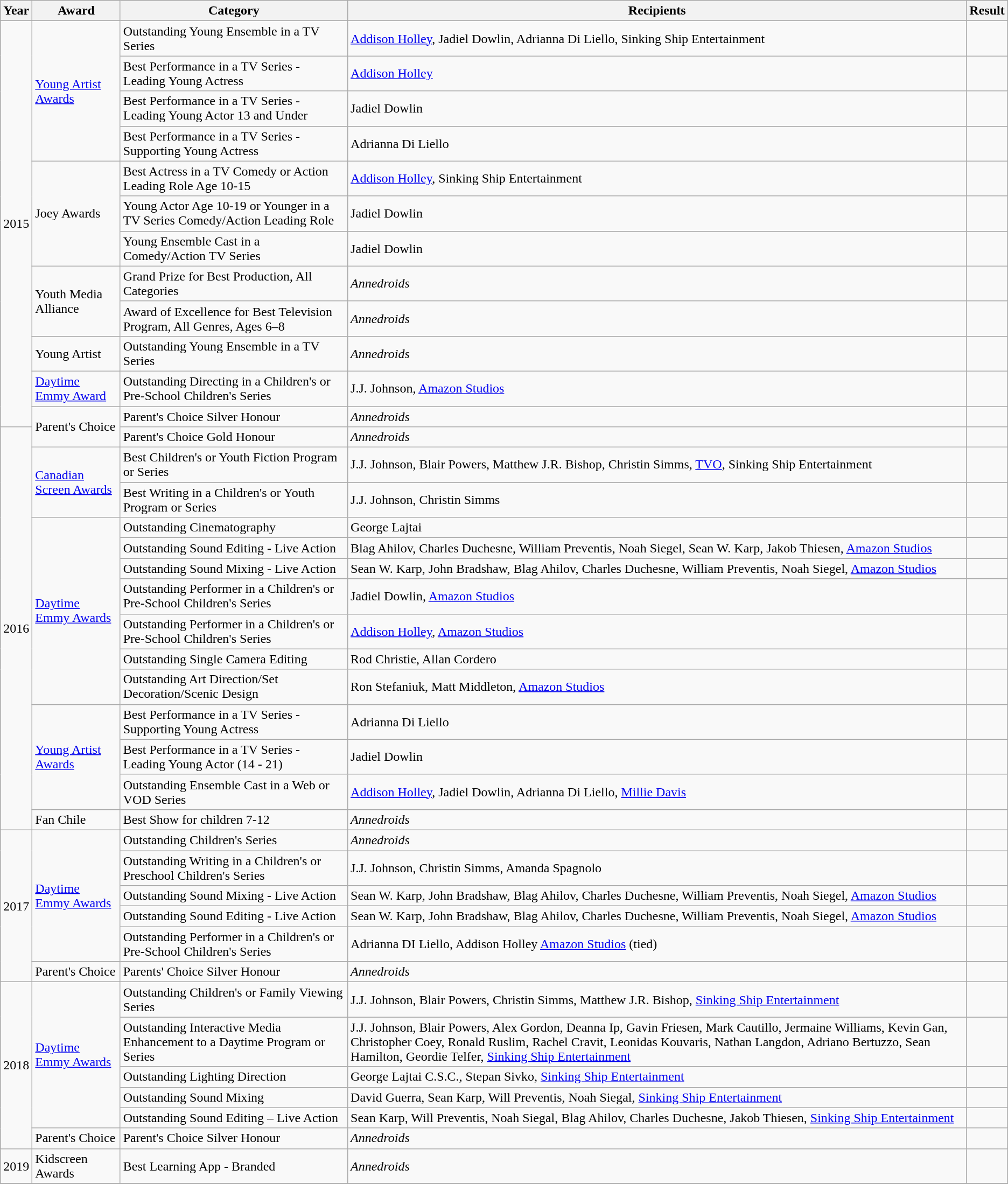<table class="wikitable sortable plainrowheaders">
<tr>
<th>Year</th>
<th>Award</th>
<th>Category</th>
<th>Recipients</th>
<th>Result</th>
</tr>
<tr>
<td rowspan="12">2015</td>
<td rowspan=4><a href='#'>Young Artist Awards</a></td>
<td>Outstanding Young Ensemble in a TV Series</td>
<td><a href='#'>Addison Holley</a>, Jadiel Dowlin, Adrianna Di Liello, Sinking Ship Entertainment</td>
<td></td>
</tr>
<tr>
<td>Best Performance in a TV Series - Leading Young Actress</td>
<td><a href='#'>Addison Holley</a></td>
<td></td>
</tr>
<tr>
<td>Best Performance in a TV Series - Leading Young Actor 13 and Under</td>
<td>Jadiel Dowlin</td>
<td></td>
</tr>
<tr>
<td>Best Performance in a TV Series - Supporting Young Actress</td>
<td>Adrianna Di Liello</td>
<td></td>
</tr>
<tr>
<td rowspan=3>Joey Awards</td>
<td>Best Actress in a TV Comedy or Action Leading Role Age 10-15</td>
<td><a href='#'>Addison Holley</a>, Sinking Ship Entertainment</td>
<td></td>
</tr>
<tr>
<td>Young Actor Age 10-19 or Younger in a TV Series Comedy/Action Leading Role</td>
<td>Jadiel Dowlin</td>
<td></td>
</tr>
<tr>
<td>Young Ensemble Cast in a Comedy/Action TV Series</td>
<td>Jadiel Dowlin</td>
<td></td>
</tr>
<tr>
<td rowspan="2">Youth Media Alliance</td>
<td>Grand Prize for Best Production, All Categories</td>
<td><em>Annedroids</em></td>
<td></td>
</tr>
<tr>
<td>Award of Excellence for Best Television Program, All Genres, Ages 6–8</td>
<td><em>Annedroids</em></td>
<td></td>
</tr>
<tr>
<td>Young Artist</td>
<td>Outstanding Young Ensemble in a TV Series</td>
<td><em>Annedroids</em></td>
<td></td>
</tr>
<tr>
<td rowspan=1><a href='#'>Daytime Emmy Award</a></td>
<td>Outstanding Directing in a Children's or Pre-School Children's Series</td>
<td>J.J. Johnson, <a href='#'>Amazon Studios</a></td>
<td></td>
</tr>
<tr>
<td rowspan="2">Parent's Choice</td>
<td>Parent's Choice Silver Honour</td>
<td><em>Annedroids</em></td>
<td></td>
</tr>
<tr>
<td rowspan="14">2016</td>
<td>Parent's Choice Gold Honour</td>
<td><em>Annedroids</em></td>
<td></td>
</tr>
<tr>
<td rowspan="2"><a href='#'>Canadian Screen Awards</a></td>
<td>Best Children's or Youth Fiction Program or Series</td>
<td>J.J. Johnson, Blair Powers, Matthew J.R. Bishop, Christin Simms, <a href='#'>TVO</a>, Sinking Ship Entertainment</td>
<td></td>
</tr>
<tr>
<td>Best Writing in a Children's or Youth Program or Series</td>
<td>J.J. Johnson, Christin Simms</td>
<td></td>
</tr>
<tr>
<td rowspan=7><a href='#'>Daytime Emmy Awards</a></td>
<td>Outstanding Cinematography</td>
<td>George Lajtai</td>
<td></td>
</tr>
<tr>
<td>Outstanding Sound Editing - Live Action</td>
<td>Blag Ahilov, Charles Duchesne, William Preventis, Noah Siegel, Sean W. Karp, Jakob Thiesen, <a href='#'>Amazon Studios</a></td>
<td></td>
</tr>
<tr>
<td>Outstanding Sound Mixing - Live Action</td>
<td>Sean W. Karp, John Bradshaw, Blag Ahilov, Charles Duchesne, William Preventis, Noah Siegel, <a href='#'>Amazon Studios</a></td>
<td></td>
</tr>
<tr>
<td>Outstanding Performer in a Children's or Pre-School Children's Series</td>
<td>Jadiel Dowlin, <a href='#'>Amazon Studios</a></td>
<td></td>
</tr>
<tr>
<td>Outstanding Performer in a Children's or Pre-School Children's Series</td>
<td><a href='#'>Addison Holley</a>, <a href='#'>Amazon Studios</a></td>
<td></td>
</tr>
<tr>
<td>Outstanding Single Camera Editing</td>
<td>Rod Christie, Allan Cordero</td>
<td></td>
</tr>
<tr>
<td>Outstanding Art Direction/Set Decoration/Scenic Design</td>
<td>Ron Stefaniuk, Matt Middleton, <a href='#'>Amazon Studios</a></td>
<td></td>
</tr>
<tr>
<td rowspan=3><a href='#'>Young Artist Awards</a></td>
<td>Best Performance in a TV Series - Supporting Young Actress</td>
<td>Adrianna Di Liello</td>
<td></td>
</tr>
<tr>
<td>Best Performance in a TV Series - Leading Young Actor (14 - 21)</td>
<td>Jadiel Dowlin</td>
<td></td>
</tr>
<tr>
<td>Outstanding Ensemble Cast in a Web or VOD Series</td>
<td><a href='#'>Addison Holley</a>, Jadiel Dowlin, Adrianna Di Liello, <a href='#'>Millie Davis</a></td>
<td></td>
</tr>
<tr>
<td>Fan Chile</td>
<td>Best Show for children 7-12</td>
<td><em>Annedroids</em></td>
<td></td>
</tr>
<tr>
<td rowspan="6">2017</td>
<td rowspan="5"><a href='#'>Daytime Emmy Awards</a></td>
<td>Outstanding Children's Series</td>
<td><em>Annedroids</em></td>
<td></td>
</tr>
<tr>
<td>Outstanding Writing in a Children's or Preschool Children's Series</td>
<td>J.J. Johnson, Christin Simms, Amanda Spagnolo</td>
<td></td>
</tr>
<tr>
<td>Outstanding Sound Mixing - Live Action</td>
<td>Sean W. Karp, John Bradshaw, Blag Ahilov, Charles Duchesne, William Preventis, Noah Siegel, <a href='#'>Amazon Studios</a></td>
<td></td>
</tr>
<tr>
<td>Outstanding Sound Editing - Live Action</td>
<td>Sean W. Karp, John Bradshaw, Blag Ahilov, Charles Duchesne, William Preventis, Noah Siegel, <a href='#'>Amazon Studios</a></td>
<td></td>
</tr>
<tr>
<td>Outstanding Performer in a Children's or Pre-School Children's Series</td>
<td>Adrianna DI Liello, Addison Holley <a href='#'>Amazon Studios</a> (tied)</td>
<td></td>
</tr>
<tr>
<td>Parent's Choice</td>
<td>Parents' Choice Silver Honour</td>
<td><em>Annedroids</em></td>
<td></td>
</tr>
<tr>
<td rowspan="6">2018</td>
<td rowspan="5"><a href='#'>Daytime Emmy Awards</a></td>
<td>Outstanding Children's or Family Viewing Series</td>
<td>J.J. Johnson, Blair Powers, Christin Simms, Matthew J.R. Bishop, <a href='#'>Sinking Ship Entertainment</a></td>
<td></td>
</tr>
<tr>
<td>Outstanding Interactive Media Enhancement to a Daytime Program or Series</td>
<td>J.J. Johnson, Blair Powers, Alex Gordon, Deanna Ip, Gavin Friesen, Mark Cautillo, Jermaine Williams, Kevin Gan, Christopher Coey, Ronald Ruslim, Rachel Cravit, Leonidas Kouvaris, Nathan Langdon, Adriano Bertuzzo, Sean Hamilton, Geordie Telfer, <a href='#'>Sinking Ship Entertainment</a></td>
<td></td>
</tr>
<tr>
<td>Outstanding Lighting Direction</td>
<td>George Lajtai C.S.C., Stepan Sivko, <a href='#'>Sinking Ship Entertainment</a></td>
<td></td>
</tr>
<tr>
<td>Outstanding Sound Mixing</td>
<td>David Guerra, Sean Karp, Will Preventis, Noah Siegal, <a href='#'>Sinking Ship Entertainment</a></td>
<td></td>
</tr>
<tr>
<td>Outstanding Sound Editing – Live Action</td>
<td>Sean Karp, Will Preventis, Noah Siegal, Blag Ahilov, Charles Duchesne, Jakob Thiesen, <a href='#'>Sinking Ship Entertainment</a></td>
<td></td>
</tr>
<tr>
<td>Parent's Choice</td>
<td>Parent's Choice Silver Honour</td>
<td><em>Annedroids</em></td>
<td></td>
</tr>
<tr>
<td>2019</td>
<td>Kidscreen Awards</td>
<td>Best Learning App - Branded</td>
<td><em>Annedroids</em></td>
<td></td>
</tr>
<tr>
</tr>
</table>
